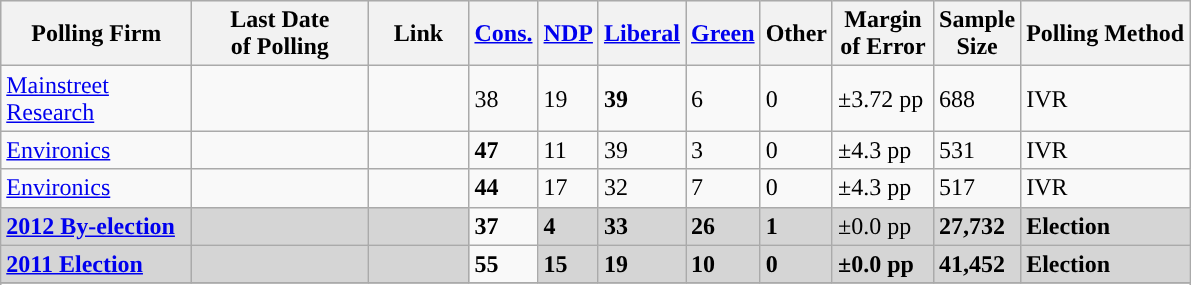<table class="wikitable sortable">
<tr style="background:#e9e9e9;">
<th style="width:120px">Polling Firm</th>
<th style="width:110px">Last Date<br>of Polling</th>
<th style="width:60px" class="unsortable">Link</th>
<th style="background-color:"><strong><a href='#'>Cons.</a></strong></th>
<th style="background-color:"><strong><a href='#'>NDP</a></strong></th>
<th style="background-color:"><strong><a href='#'>Liberal</a></strong></th>
<th style="background-color:"><strong><a href='#'>Green</a></strong></th>
<th style="background-color:"><strong>Other</strong></th>
<th style="width:60px;" class=unsortable>Margin<br>of Error</th>
<th style="width:50px;" class=unsortable>Sample<br>Size</th>
<th class=unsortable>Polling Method</th>
</tr>
<tr>
<td><a href='#'>Mainstreet Research</a></td>
<td></td>
<td></td>
<td>38</td>
<td>19</td>
<td><strong>39</strong></td>
<td>6</td>
<td>0</td>
<td>±3.72 pp</td>
<td>688</td>
<td>IVR</td>
</tr>
<tr>
<td><a href='#'>Environics</a></td>
<td></td>
<td></td>
<td><strong>47</strong></td>
<td>11</td>
<td>39</td>
<td>3</td>
<td>0</td>
<td>±4.3 pp</td>
<td>531</td>
<td>IVR</td>
</tr>
<tr>
<td><a href='#'>Environics</a></td>
<td></td>
<td></td>
<td><strong>44</strong></td>
<td>17</td>
<td>32</td>
<td>7</td>
<td>0</td>
<td>±4.3 pp</td>
<td>517</td>
<td>IVR</td>
</tr>
<tr>
<td style="background:#D5D5D5"><strong><a href='#'>2012 By-election</a></strong></td>
<td style="background:#D5D5D5"><strong></strong></td>
<td style="background:#D5D5D5"></td>
<td><strong>37</strong></td>
<td style="background:#D5D5D5"><strong>4</strong></td>
<td style="background:#D5D5D5"><strong>33</strong></td>
<td style="background:#D5D5D5"><strong>26</strong></td>
<td style="background:#D5D5D5"><strong>1</strong></td>
<td style="background:#D5D5D5">±0.0 pp</td>
<td style="background:#D5D5D5"><strong>27,732</strong></td>
<td style="background:#D5D5D5"><strong>Election</strong></td>
</tr>
<tr>
<td style="background:#D5D5D5"><strong><a href='#'>2011 Election</a></strong></td>
<td style="background:#D5D5D5"><strong></strong></td>
<td style="background:#D5D5D5"></td>
<td><strong>55</strong></td>
<td style="background:#D5D5D5"><strong>15</strong></td>
<td style="background:#D5D5D5"><strong>19</strong></td>
<td style="background:#D5D5D5"><strong>10</strong></td>
<td style="background:#D5D5D5"><strong>0</strong></td>
<td style="background:#D5D5D5"><strong>±0.0 pp</strong></td>
<td style="background:#D5D5D5"><strong>41,452</strong></td>
<td style="background:#D5D5D5"><strong>Election</strong></td>
</tr>
<tr>
</tr>
<tr>
</tr>
</table>
